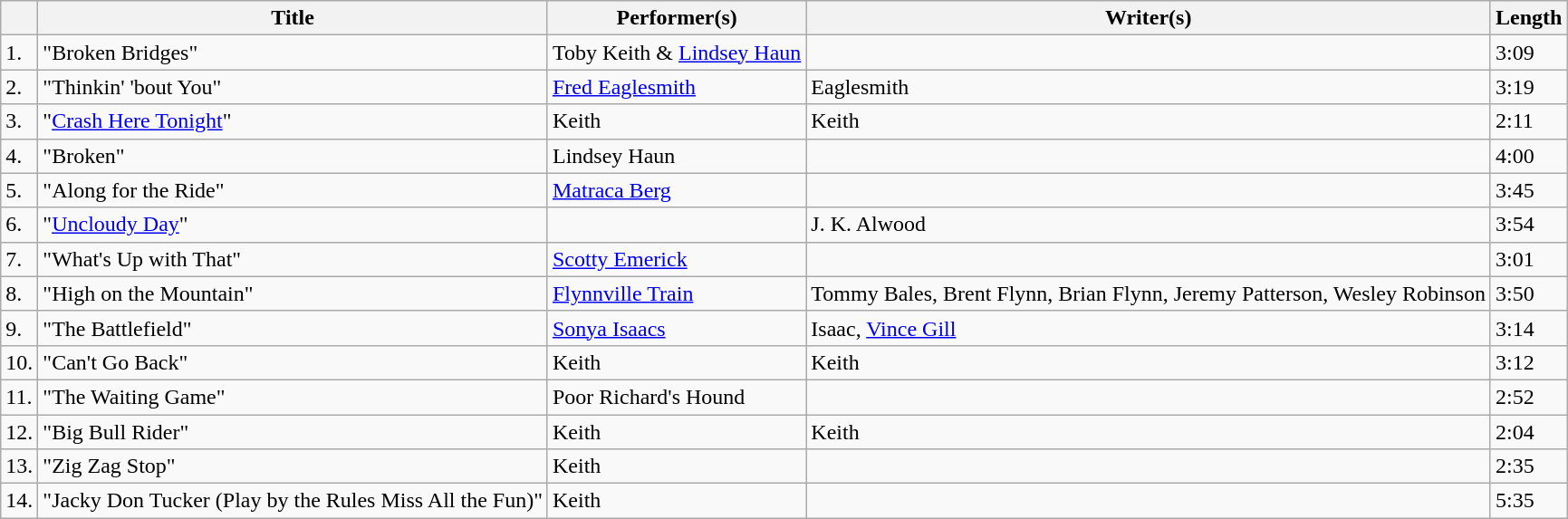<table class="wikitable">
<tr>
<th></th>
<th>Title</th>
<th>Performer(s)</th>
<th>Writer(s)</th>
<th>Length</th>
</tr>
<tr>
<td>1.</td>
<td>"Broken Bridges"</td>
<td>Toby Keith & <a href='#'>Lindsey Haun</a></td>
<td></td>
<td>3:09</td>
</tr>
<tr>
<td>2.</td>
<td>"Thinkin' 'bout You"</td>
<td><a href='#'>Fred Eaglesmith</a></td>
<td>Eaglesmith</td>
<td>3:19</td>
</tr>
<tr>
<td>3.</td>
<td>"<a href='#'>Crash Here Tonight</a>"</td>
<td>Keith</td>
<td>Keith</td>
<td>2:11</td>
</tr>
<tr>
<td>4.</td>
<td>"Broken"</td>
<td>Lindsey Haun</td>
<td></td>
<td>4:00</td>
</tr>
<tr>
<td>5.</td>
<td>"Along for the Ride"</td>
<td><a href='#'>Matraca Berg</a></td>
<td></td>
<td>3:45</td>
</tr>
<tr>
<td>6.</td>
<td>"<a href='#'>Uncloudy Day</a>"</td>
<td></td>
<td>J. K. Alwood</td>
<td>3:54</td>
</tr>
<tr>
<td>7.</td>
<td>"What's Up with That"</td>
<td><a href='#'>Scotty Emerick</a></td>
<td></td>
<td>3:01</td>
</tr>
<tr>
<td>8.</td>
<td>"High on the Mountain"</td>
<td><a href='#'>Flynnville Train</a></td>
<td>Tommy Bales, Brent Flynn, Brian Flynn, Jeremy Patterson, Wesley Robinson</td>
<td>3:50</td>
</tr>
<tr>
<td>9.</td>
<td>"The Battlefield"</td>
<td><a href='#'>Sonya Isaacs</a></td>
<td>Isaac, <a href='#'>Vince Gill</a></td>
<td>3:14</td>
</tr>
<tr>
<td>10.</td>
<td>"Can't Go Back"</td>
<td>Keith</td>
<td>Keith</td>
<td>3:12</td>
</tr>
<tr>
<td>11.</td>
<td>"The Waiting Game"</td>
<td>Poor Richard's Hound</td>
<td></td>
<td>2:52</td>
</tr>
<tr>
<td>12.</td>
<td>"Big Bull Rider"</td>
<td>Keith</td>
<td>Keith</td>
<td>2:04</td>
</tr>
<tr>
<td>13.</td>
<td>"Zig Zag Stop"</td>
<td>Keith</td>
<td></td>
<td>2:35</td>
</tr>
<tr>
<td>14.</td>
<td>"Jacky Don Tucker (Play by the Rules Miss All the Fun)"</td>
<td>Keith</td>
<td></td>
<td>5:35</td>
</tr>
</table>
